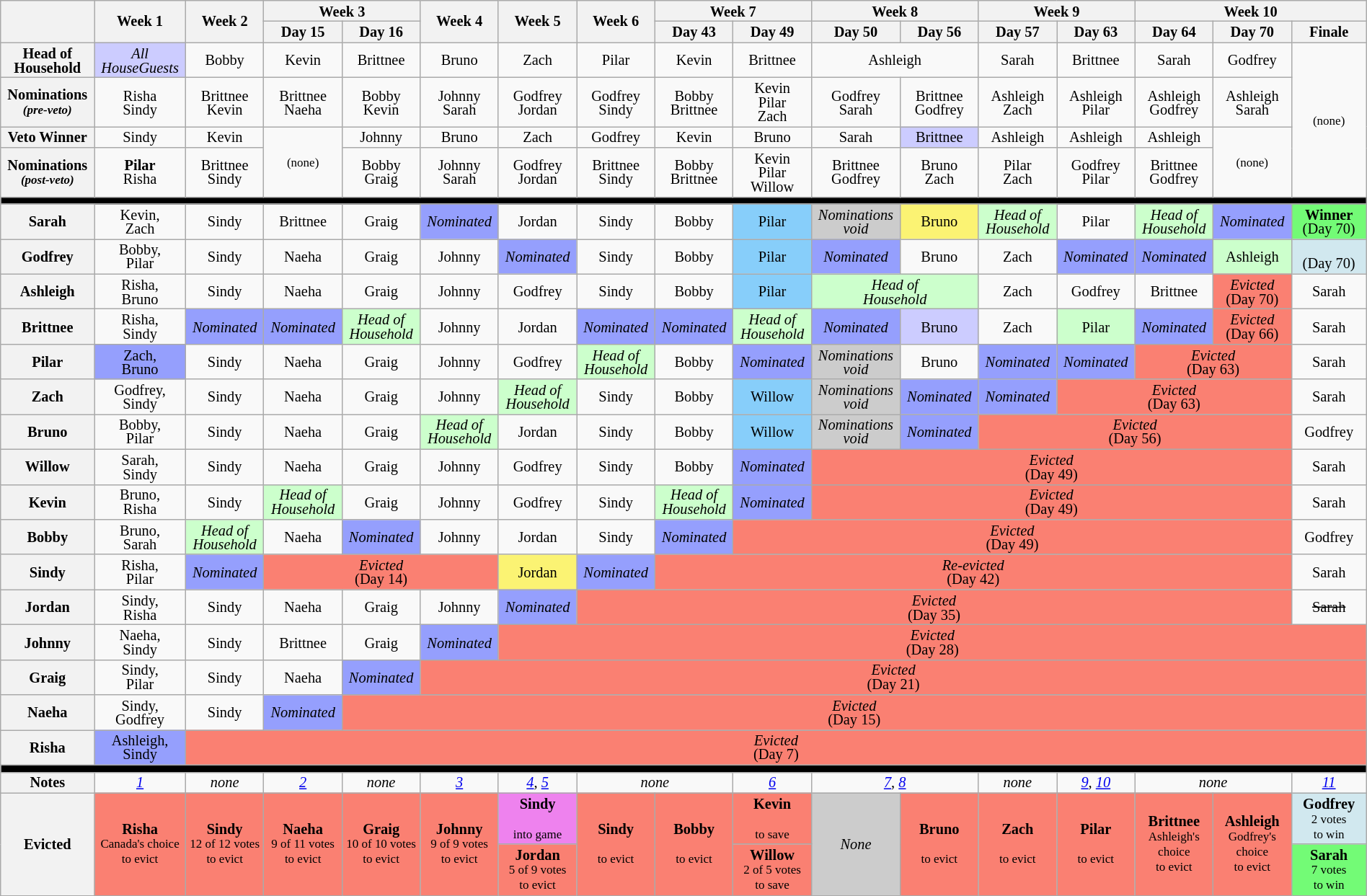<table class="wikitable" style="width:100%; text-align:center; font-size:85%; line-height:13px;">
<tr>
<th style="width:5%" rowspan="2"></th>
<th style="width:5%" rowspan="2">Week 1</th>
<th style="width:5%" rowspan="2">Week 2</th>
<th colspan="2" style="width:5%">Week 3</th>
<th style="width:5%" rowspan="2">Week 4</th>
<th style="width:5%" rowspan="2">Week 5</th>
<th style="width:5%" rowspan="2">Week 6</th>
<th style="width:5%" colspan="2">Week 7</th>
<th style="width:5%" colspan="2">Week 8</th>
<th style="width:5%" colspan="2">Week 9</th>
<th style="width:5%" colspan="3">Week 10</th>
</tr>
<tr>
<th style="width:5%">Day 15</th>
<th style="width:5%">Day 16</th>
<th style="width:5%">Day 43</th>
<th style="width:5%">Day 49</th>
<th style="width:5%">Day 50</th>
<th style="width:5%">Day 56</th>
<th style="width:5%">Day 57</th>
<th style="width:5%">Day 63</th>
<th style="width:5%">Day 64</th>
<th style="width:5%">Day 70</th>
<th style="width:5%">Finale</th>
</tr>
<tr>
<th>Head of<br>Household</th>
<td style="background:#ccf"><em>All HouseGuests</em></td>
<td>Bobby</td>
<td>Kevin</td>
<td>Brittnee</td>
<td>Bruno</td>
<td>Zach</td>
<td>Pilar</td>
<td>Kevin</td>
<td>Brittnee</td>
<td colspan=2>Ashleigh</td>
<td>Sarah</td>
<td>Brittnee</td>
<td>Sarah</td>
<td>Godfrey</td>
<td rowspan="4"><small>(none)</small></td>
</tr>
<tr>
<th>Nominations<br><small><em>(pre-veto)</em></small></th>
<td>Risha<br>Sindy</td>
<td>Brittnee<br>Kevin</td>
<td>Brittnee<br>Naeha</td>
<td>Bobby<br>Kevin</td>
<td>Johnny<br>Sarah</td>
<td>Godfrey<br>Jordan</td>
<td>Godfrey<br>Sindy</td>
<td>Bobby<br>Brittnee</td>
<td>Kevin<br>Pilar<br>Zach</td>
<td>Godfrey<br>Sarah</td>
<td>Brittnee<br>Godfrey</td>
<td>Ashleigh<br>Zach</td>
<td>Ashleigh<br>Pilar</td>
<td>Ashleigh<br>Godfrey</td>
<td>Ashleigh<br>Sarah</td>
</tr>
<tr>
<th>Veto Winner</th>
<td>Sindy</td>
<td>Kevin</td>
<td rowspan="2"><small>(none)</small></td>
<td>Johnny</td>
<td>Bruno</td>
<td>Zach</td>
<td>Godfrey</td>
<td>Kevin</td>
<td>Bruno</td>
<td>Sarah</td>
<td style="background:#ccf">Brittnee</td>
<td>Ashleigh</td>
<td>Ashleigh</td>
<td>Ashleigh</td>
<td rowspan="2"><small>(none)</small></td>
</tr>
<tr>
<th>Nominations<br><small><em>(post-veto)</em></small></th>
<td><strong>Pilar</strong><br>Risha</td>
<td>Brittnee<br>Sindy</td>
<td>Bobby<br>Graig</td>
<td>Johnny<br>Sarah</td>
<td>Godfrey<br>Jordan</td>
<td>Brittnee<br>Sindy</td>
<td>Bobby<br>Brittnee</td>
<td>Kevin<br>Pilar<br>Willow</td>
<td>Brittnee<br>Godfrey</td>
<td>Bruno<br>Zach</td>
<td>Pilar<br>Zach</td>
<td>Godfrey<br>Pilar</td>
<td>Brittnee<br>Godfrey</td>
</tr>
<tr>
<th style="background:#000" colspan="17"></th>
</tr>
<tr>
<th>Sarah</th>
<td>Kevin,<br>Zach</td>
<td>Sindy</td>
<td>Brittnee</td>
<td>Graig</td>
<td style="background:#959ffd"><em>Nominated</em></td>
<td>Jordan</td>
<td>Sindy</td>
<td>Bobby</td>
<td style="background:#87CEFA">Pilar</td>
<td style="background:#ccc"><em>Nominations<br> void</em></td>
<td style="background:#FBF373">Bruno</td>
<td style="background:#cfc"><em>Head of<br>Household</em></td>
<td>Pilar</td>
<td style="background:#cfc"><em>Head of<br>Household</em></td>
<td style="background:#959ffd"><em>Nominated</em></td>
<td style="background:#73FB76"><strong>Winner</strong><br>(Day 70)</td>
</tr>
<tr>
<th>Godfrey</th>
<td>Bobby,<br>Pilar</td>
<td>Sindy</td>
<td>Naeha</td>
<td>Graig</td>
<td>Johnny</td>
<td style="background:#959ffd"><em>Nominated</em></td>
<td>Sindy</td>
<td>Bobby</td>
<td style="background:#87CEFA">Pilar</td>
<td style="background:#959ffd"><em>Nominated</em></td>
<td>Bruno</td>
<td>Zach</td>
<td style="background:#959ffd"><em>Nominated</em></td>
<td style="background:#959ffd"><em>Nominated</em></td>
<td style="background:#cfc">Ashleigh</td>
<td style="background:#D1E8EF"><strong></strong><br>(Day 70)</td>
</tr>
<tr>
<th>Ashleigh</th>
<td>Risha,<br>Bruno</td>
<td>Sindy</td>
<td>Naeha</td>
<td>Graig</td>
<td>Johnny</td>
<td>Godfrey</td>
<td>Sindy</td>
<td>Bobby</td>
<td style="background:#87CEFA">Pilar</td>
<td style="background:#cfc" colspan="2"><em>Head of<br>Household</em></td>
<td>Zach</td>
<td>Godfrey</td>
<td>Brittnee</td>
<td style="background:salmon;"><em>Evicted</em><br>(Day 70)</td>
<td>Sarah</td>
</tr>
<tr>
<th>Brittnee</th>
<td>Risha,<br>Sindy</td>
<td style="background:#959ffd"><em>Nominated</em></td>
<td style="background:#959ffd"><em>Nominated</em></td>
<td style="background:#cfc"><em>Head of<br>Household</em></td>
<td>Johnny</td>
<td>Jordan</td>
<td style="background:#959ffd"><em>Nominated</em></td>
<td style="background:#959ffd"><em>Nominated</em></td>
<td style="background:#cfc"><em>Head of<br>Household</em></td>
<td style="background:#959ffd"><em>Nominated</em></td>
<td style="background:#ccf">Bruno</td>
<td>Zach</td>
<td style="background:#cfc">Pilar</td>
<td style="background:#959ffd"><em>Nominated</em></td>
<td style="background:salmon;"><em>Evicted</em><br>(Day 66)</td>
<td>Sarah</td>
</tr>
<tr>
<th>Pilar</th>
<td style="background:#959FFD">Zach,<br>Bruno</td>
<td>Sindy</td>
<td>Naeha</td>
<td>Graig</td>
<td>Johnny</td>
<td>Godfrey</td>
<td style="background:#cfc"><em>Head of<br>Household</em></td>
<td>Bobby</td>
<td style="background:#959ffd"><em>Nominated</em></td>
<td style="background:#ccc"><em>Nominations<br>void</em></td>
<td>Bruno</td>
<td style="background:#959ffd"><em>Nominated</em></td>
<td style="background:#959ffd"><em>Nominated</em></td>
<td style="background:salmon" colspan="2"><em>Evicted</em><br>(Day 63)</td>
<td>Sarah</td>
</tr>
<tr>
<th>Zach</th>
<td>Godfrey,<br>Sindy</td>
<td>Sindy</td>
<td>Naeha</td>
<td>Graig</td>
<td>Johnny</td>
<td style="background:#cfc"><em>Head of<br>Household</em></td>
<td>Sindy</td>
<td>Bobby</td>
<td style="background:#87CEFA">Willow</td>
<td style="background:#ccc"><em>Nominations<br>void</em></td>
<td style="background:#959ffd"><em>Nominated</em></td>
<td style="background:#959ffd"><em>Nominated</em></td>
<td style="background:salmon" colspan="3"><em>Evicted</em><br>(Day 63)</td>
<td>Sarah</td>
</tr>
<tr>
<th>Bruno</th>
<td>Bobby,<br>Pilar</td>
<td>Sindy</td>
<td>Naeha</td>
<td>Graig</td>
<td style="background:#cfc"><em>Head of<br>Household</em></td>
<td>Jordan</td>
<td>Sindy</td>
<td>Bobby</td>
<td style="background:#87CEFA">Willow</td>
<td style="background:#ccc"><em>Nominations<br>void</em></td>
<td style="background:#959ffd"><em>Nominated</em></td>
<td style="background:salmon" colspan="4"><em>Evicted</em><br>(Day 56)</td>
<td>Godfrey</td>
</tr>
<tr>
<th>Willow</th>
<td>Sarah,<br>Sindy</td>
<td>Sindy</td>
<td>Naeha</td>
<td>Graig</td>
<td>Johnny</td>
<td>Godfrey</td>
<td>Sindy</td>
<td>Bobby</td>
<td style="background:#959ffd"><em>Nominated</em></td>
<td style="background:salmon" colspan="6"><em>Evicted</em><br>(Day 49)</td>
<td>Sarah</td>
</tr>
<tr>
<th>Kevin</th>
<td>Bruno,<br>Risha</td>
<td>Sindy</td>
<td style="background:#cfc"><em>Head of<br>Household</em></td>
<td>Graig</td>
<td>Johnny</td>
<td>Godfrey</td>
<td>Sindy</td>
<td style="background:#cfc"><em>Head of<br>Household</em></td>
<td style="background:#959ffd"><em>Nominated</em></td>
<td style="background:salmon" colspan="6"><em>Evicted</em><br>(Day 49)</td>
<td>Sarah</td>
</tr>
<tr>
<th>Bobby</th>
<td>Bruno,<br>Sarah</td>
<td style="background:#cfc"><em>Head of<br>Household</em></td>
<td>Naeha</td>
<td style="background:#959ffd"><em>Nominated</em></td>
<td>Johnny</td>
<td>Jordan</td>
<td>Sindy</td>
<td style="background:#959ffd"><em>Nominated</em></td>
<td style="background:salmon" colspan="7"><em>Evicted</em><br>(Day 49)</td>
<td>Godfrey</td>
</tr>
<tr>
<th>Sindy</th>
<td>Risha,<br>Pilar</td>
<td style="background:#959ffd"><em>Nominated</em></td>
<td style="background:salmon" colspan="3"><em>Evicted</em><br>(Day 14)</td>
<td style="background:#FBF373">Jordan</td>
<td style="background:#959ffd"><em>Nominated</em></td>
<td style="background:salmon" colspan="8"><em>Re-evicted</em><br>(Day 42)</td>
<td>Sarah</td>
</tr>
<tr>
<th>Jordan</th>
<td>Sindy,<br>Risha</td>
<td>Sindy</td>
<td>Naeha</td>
<td>Graig</td>
<td>Johnny</td>
<td style="background:#959ffd"><em>Nominated</em></td>
<td style="background:salmon" colspan="9"><em>Evicted</em><br>(Day 35)</td>
<td><s>Sarah</s></td>
</tr>
<tr>
<th>Johnny</th>
<td>Naeha,<br>Sindy</td>
<td>Sindy</td>
<td>Brittnee</td>
<td>Graig</td>
<td style="background:#959ffd"><em>Nominated</em></td>
<td style="background:salmon" colspan="11"><em>Evicted</em><br>(Day 28)</td>
</tr>
<tr>
<th>Graig</th>
<td>Sindy,<br>Pilar</td>
<td>Sindy</td>
<td>Naeha</td>
<td style="background:#959ffd"><em>Nominated</em></td>
<td style="background:salmon" colspan="12"><em>Evicted</em><br>(Day 21)</td>
</tr>
<tr>
<th>Naeha</th>
<td>Sindy,<br>Godfrey</td>
<td>Sindy</td>
<td style="background:#959ffd"><em>Nominated</em></td>
<td style="background:salmon" colspan="13"><em>Evicted</em><br>(Day 15)</td>
</tr>
<tr>
<th>Risha</th>
<td style="background:#959FFD">Ashleigh,<br>Sindy</td>
<td style="background:salmon" colspan="15"><em>Evicted</em><br>(Day 7)</td>
</tr>
<tr>
<th style="background:#000" colspan="17"></th>
</tr>
<tr>
<th>Notes</th>
<td><em><a href='#'>1</a></em></td>
<td><em>none</em></td>
<td><em><a href='#'>2</a></em></td>
<td><em>none</em></td>
<td><em><a href='#'>3</a></em></td>
<td><em><a href='#'>4</a></em>, <em><a href='#'>5</a></em></td>
<td colspan="2"><em>none</em></td>
<td><em><a href='#'>6</a></em></td>
<td colspan="2"><em><a href='#'>7</a></em>, <em><a href='#'>8</a></em></td>
<td><em>none</em></td>
<td><em><a href='#'>9</a></em>, <em><a href='#'>10</a></em></td>
<td colspan="2"><em>none</em></td>
<td><em><a href='#'>11</a></em></td>
</tr>
<tr>
<th rowspan="2">Evicted</th>
<td style="background:salmon" rowspan="2"><strong>Risha</strong><br><small>Canada's choice<br>to evict</small></td>
<td style="background:salmon" rowspan="2"><strong>Sindy</strong><br><small>12 of 12 votes<br>to evict</small></td>
<td style="background:salmon" rowspan="2"><strong>Naeha</strong><br><small>9 of 11 votes<br>to evict</small></td>
<td style="background:salmon" rowspan="2"><strong>Graig</strong><br><small>10 of 10 votes<br>to evict</small></td>
<td style="background:salmon" rowspan="2"><strong>Johnny</strong><br><small>9 of 9 votes<br>to evict</small></td>
<td style="background:violet"><strong>Sindy</strong><br><small><br>into game</small></td>
<td style="background:salmon" rowspan="2"><strong>Sindy</strong><br><small><br>to evict</small></td>
<td style="background:salmon" rowspan="2"><strong>Bobby</strong><br><small><br>to evict</small></td>
<td style="background:salmon"><strong>Kevin</strong><br><small><br>to save</small></td>
<td rowspan="2" style="background:#ccc"><em>None</em></td>
<td style="background:salmon" rowspan="2"><strong>Bruno</strong><br><small><br>to evict</small></td>
<td style="background:salmon" rowspan="2"><strong>Zach</strong><br><small><br>to evict</small></td>
<td style="background:salmon" rowspan="2"><strong>Pilar</strong><br><small><br>to evict</small></td>
<td style="background:salmon" rowspan="2"><strong>Brittnee</strong><br><small>Ashleigh's choice<br>to evict</small></td>
<td style="background:salmon" rowspan="2"><strong>Ashleigh</strong><br><small>Godfrey's choice<br>to evict</small></td>
<td style="background:#D1E8EF"><strong>Godfrey</strong><br><small>2 votes<br>to win</small></td>
</tr>
<tr>
<td style="background:salmon"><strong>Jordan</strong><br><small>5 of 9 votes<br>to evict </small></td>
<td style="background:salmon"><strong>Willow</strong><br><small>2 of 5 votes<br>to save</small></td>
<td style="background:#73FB76"><strong>Sarah</strong><br><small>7 votes<br>to win</small></td>
</tr>
</table>
